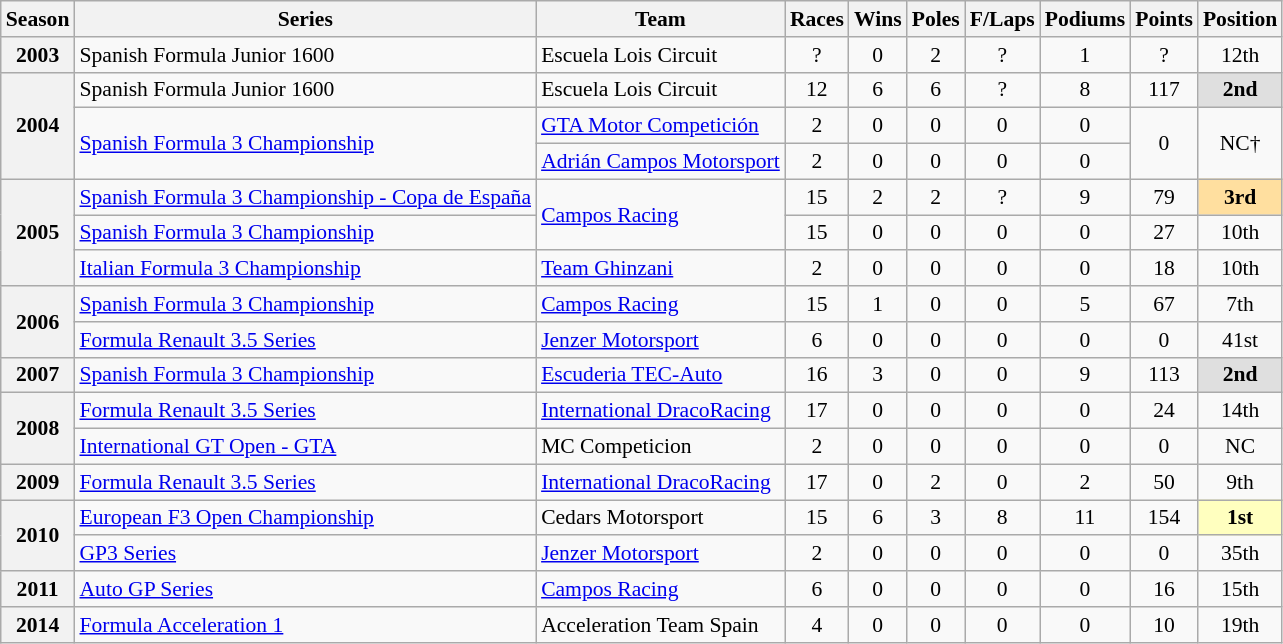<table class="wikitable" style="font-size: 90%; text-align:center">
<tr>
<th>Season</th>
<th>Series</th>
<th>Team</th>
<th>Races</th>
<th>Wins</th>
<th>Poles</th>
<th>F/Laps</th>
<th>Podiums</th>
<th>Points</th>
<th>Position</th>
</tr>
<tr>
<th>2003</th>
<td align=left>Spanish Formula Junior 1600</td>
<td align=left>Escuela Lois Circuit</td>
<td>?</td>
<td>0</td>
<td>2</td>
<td>?</td>
<td>1</td>
<td>?</td>
<td>12th</td>
</tr>
<tr>
<th rowspan=3>2004</th>
<td align=left>Spanish Formula Junior 1600</td>
<td align=left>Escuela Lois Circuit</td>
<td>12</td>
<td>6</td>
<td>6</td>
<td>?</td>
<td>8</td>
<td>117</td>
<td style="background:#DFDFDF;"><strong>2nd</strong></td>
</tr>
<tr>
<td align=left rowspan=2><a href='#'>Spanish Formula 3 Championship</a></td>
<td align=left><a href='#'>GTA Motor Competición</a></td>
<td>2</td>
<td>0</td>
<td>0</td>
<td>0</td>
<td>0</td>
<td rowspan=2>0</td>
<td rowspan=2>NC†</td>
</tr>
<tr>
<td align=left><a href='#'>Adrián Campos Motorsport</a></td>
<td>2</td>
<td>0</td>
<td>0</td>
<td>0</td>
<td>0</td>
</tr>
<tr>
<th rowspan=3>2005</th>
<td align=left><a href='#'>Spanish Formula 3 Championship - Copa de España</a></td>
<td align=left rowspan=2><a href='#'>Campos Racing</a></td>
<td>15</td>
<td>2</td>
<td>2</td>
<td>?</td>
<td>9</td>
<td>79</td>
<td style="background:#FFDF9F;"><strong>3rd</strong></td>
</tr>
<tr>
<td align=left><a href='#'>Spanish Formula 3 Championship</a></td>
<td>15</td>
<td>0</td>
<td>0</td>
<td>0</td>
<td>0</td>
<td>27</td>
<td>10th</td>
</tr>
<tr>
<td align=left><a href='#'>Italian Formula 3 Championship</a></td>
<td align=left><a href='#'>Team Ghinzani</a></td>
<td>2</td>
<td>0</td>
<td>0</td>
<td>0</td>
<td>0</td>
<td>18</td>
<td>10th</td>
</tr>
<tr>
<th rowspan=2>2006</th>
<td align=left><a href='#'>Spanish Formula 3 Championship</a></td>
<td align=left><a href='#'>Campos Racing</a></td>
<td>15</td>
<td>1</td>
<td>0</td>
<td>0</td>
<td>5</td>
<td>67</td>
<td>7th</td>
</tr>
<tr>
<td align=left><a href='#'>Formula Renault 3.5 Series</a></td>
<td align=left><a href='#'>Jenzer Motorsport</a></td>
<td>6</td>
<td>0</td>
<td>0</td>
<td>0</td>
<td>0</td>
<td>0</td>
<td>41st</td>
</tr>
<tr>
<th>2007</th>
<td align=left><a href='#'>Spanish Formula 3 Championship</a></td>
<td align=left><a href='#'>Escuderia TEC-Auto</a></td>
<td>16</td>
<td>3</td>
<td>0</td>
<td>0</td>
<td>9</td>
<td>113</td>
<td style="background:#DFDFDF;"><strong>2nd</strong></td>
</tr>
<tr>
<th rowspan=2>2008</th>
<td align=left><a href='#'>Formula Renault 3.5 Series</a></td>
<td align=left><a href='#'>International DracoRacing</a></td>
<td>17</td>
<td>0</td>
<td>0</td>
<td>0</td>
<td>0</td>
<td>24</td>
<td>14th</td>
</tr>
<tr>
<td align=left><a href='#'>International GT Open - GTA</a></td>
<td align=left>MC Competicion</td>
<td>2</td>
<td>0</td>
<td>0</td>
<td>0</td>
<td>0</td>
<td>0</td>
<td>NC</td>
</tr>
<tr>
<th>2009</th>
<td align=left><a href='#'>Formula Renault 3.5 Series</a></td>
<td align=left><a href='#'>International DracoRacing</a></td>
<td>17</td>
<td>0</td>
<td>2</td>
<td>0</td>
<td>2</td>
<td>50</td>
<td>9th</td>
</tr>
<tr>
<th rowspan=2>2010</th>
<td align=left><a href='#'>European F3 Open Championship</a></td>
<td align=left>Cedars Motorsport</td>
<td>15</td>
<td>6</td>
<td>3</td>
<td>8</td>
<td>11</td>
<td>154</td>
<td align="center" style="background:#FFFFBF;"><strong>1st</strong></td>
</tr>
<tr>
<td align=left><a href='#'>GP3 Series</a></td>
<td align=left><a href='#'>Jenzer Motorsport</a></td>
<td>2</td>
<td>0</td>
<td>0</td>
<td>0</td>
<td>0</td>
<td>0</td>
<td>35th</td>
</tr>
<tr>
<th>2011</th>
<td align=left><a href='#'>Auto GP Series</a></td>
<td align=left><a href='#'>Campos Racing</a></td>
<td>6</td>
<td>0</td>
<td>0</td>
<td>0</td>
<td>0</td>
<td>16</td>
<td>15th</td>
</tr>
<tr>
<th>2014</th>
<td align=left><a href='#'>Formula Acceleration 1</a></td>
<td align=left>Acceleration Team Spain</td>
<td>4</td>
<td>0</td>
<td>0</td>
<td>0</td>
<td>0</td>
<td>10</td>
<td>19th</td>
</tr>
</table>
